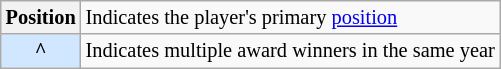<table class="wikitable plainrowheaders" style="font-size:85%">
<tr>
<th scope="row" style="text-align:center"><strong>Position</strong></th>
<td>Indicates the player's primary <a href='#'>position</a></td>
</tr>
<tr>
<th scope="row" style="text-align:center; background-color:#D0E7FF">^</th>
<td>Indicates multiple award winners in the same year</td>
</tr>
</table>
